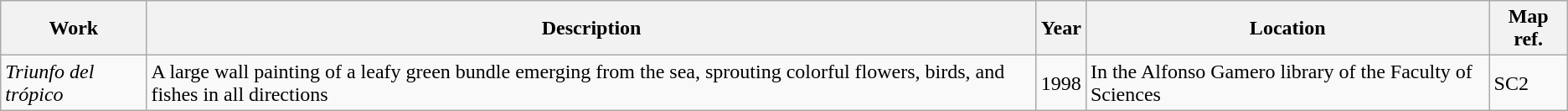<table class="wikitable">
<tr>
<th>Work</th>
<th>Description</th>
<th>Year</th>
<th>Location</th>
<th>Map ref.</th>
</tr>
<tr>
<td><em>Triunfo del trópico</em></td>
<td>A large wall painting of a leafy green bundle emerging from the sea, sprouting colorful flowers, birds, and fishes in all directions</td>
<td>1998</td>
<td>In the Alfonso Gamero library of the Faculty of Sciences</td>
<td>SC2</td>
</tr>
</table>
